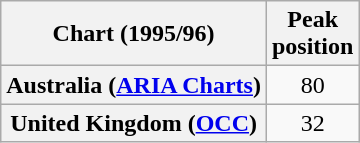<table class="wikitable plainrowheaders" style="text-align:center">
<tr>
<th scope="col">Chart (1995/96)</th>
<th scope="col">Peak<br>position</th>
</tr>
<tr>
<th scope="row">Australia (<a href='#'>ARIA Charts</a>)</th>
<td>80</td>
</tr>
<tr>
<th scope="row">United Kingdom (<a href='#'>OCC</a>)</th>
<td>32</td>
</tr>
</table>
